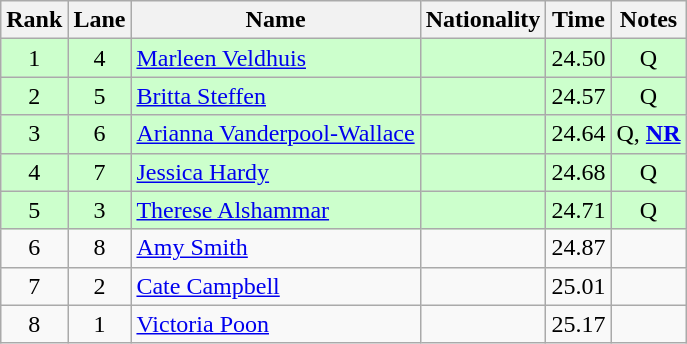<table class="wikitable sortable" style="text-align:center">
<tr>
<th>Rank</th>
<th>Lane</th>
<th>Name</th>
<th>Nationality</th>
<th>Time</th>
<th>Notes</th>
</tr>
<tr bgcolor=ccffcc>
<td>1</td>
<td>4</td>
<td align=left><a href='#'>Marleen Veldhuis</a></td>
<td align=left></td>
<td>24.50</td>
<td>Q</td>
</tr>
<tr bgcolor=ccffcc>
<td>2</td>
<td>5</td>
<td align=left><a href='#'>Britta Steffen</a></td>
<td align=left></td>
<td>24.57</td>
<td>Q</td>
</tr>
<tr bgcolor=ccffcc>
<td>3</td>
<td>6</td>
<td align=left><a href='#'>Arianna Vanderpool-Wallace</a></td>
<td align=left></td>
<td>24.64</td>
<td>Q, <strong><a href='#'>NR</a></strong></td>
</tr>
<tr bgcolor=ccffcc>
<td>4</td>
<td>7</td>
<td align=left><a href='#'>Jessica Hardy</a></td>
<td align=left></td>
<td>24.68</td>
<td>Q</td>
</tr>
<tr bgcolor=ccffcc>
<td>5</td>
<td>3</td>
<td align=left><a href='#'>Therese Alshammar</a></td>
<td align=left></td>
<td>24.71</td>
<td>Q</td>
</tr>
<tr>
<td>6</td>
<td>8</td>
<td align=left><a href='#'>Amy Smith</a></td>
<td align=left></td>
<td>24.87</td>
<td></td>
</tr>
<tr>
<td>7</td>
<td>2</td>
<td align=left><a href='#'>Cate Campbell</a></td>
<td align=left></td>
<td>25.01</td>
<td></td>
</tr>
<tr>
<td>8</td>
<td>1</td>
<td align=left><a href='#'>Victoria Poon</a></td>
<td align=left></td>
<td>25.17</td>
<td></td>
</tr>
</table>
